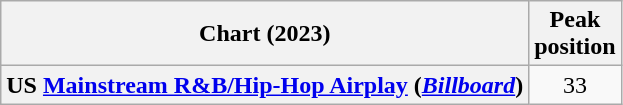<table class="wikitable sortable plainrowheaders" style="text-align:center">
<tr>
<th scope="col">Chart (2023)</th>
<th scope="col">Peak<br>position</th>
</tr>
<tr>
<th scope="row">US <a href='#'>Mainstream R&B/Hip-Hop Airplay</a> (<em><a href='#'>Billboard</a></em>)</th>
<td>33</td>
</tr>
</table>
